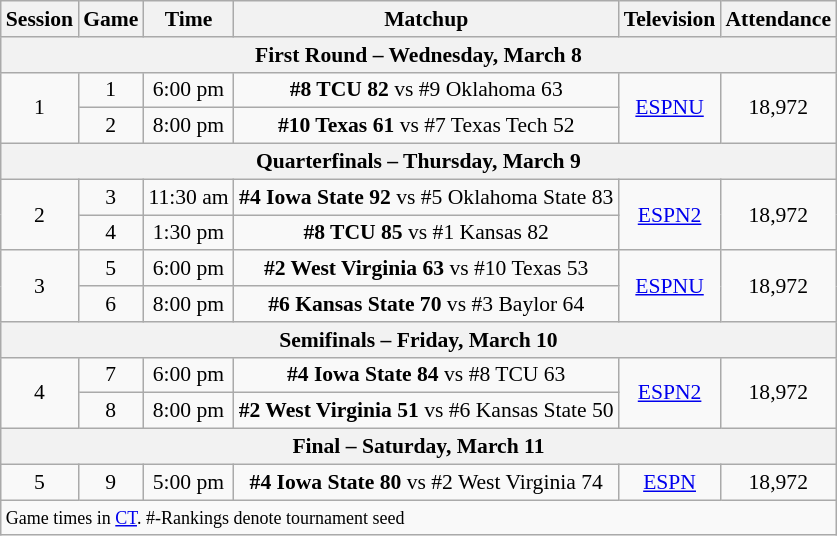<table class="wikitable" style="white-space:nowrap; font-size:90%;text-align:center">
<tr>
<th>Session</th>
<th>Game</th>
<th>Time</th>
<th>Matchup</th>
<th>Television</th>
<th>Attendance</th>
</tr>
<tr>
<th colspan=6>First Round – Wednesday, March 8</th>
</tr>
<tr>
<td rowspan=2>1</td>
<td>1</td>
<td>6:00 pm</td>
<td><strong>#8 TCU 82</strong> vs #9 Oklahoma 63</td>
<td rowspan=2><a href='#'>ESPNU</a></td>
<td rowspan=2>18,972</td>
</tr>
<tr>
<td>2</td>
<td>8:00 pm</td>
<td><strong>#10 Texas 61</strong> vs #7 Texas Tech 52</td>
</tr>
<tr>
<th colspan=6>Quarterfinals – Thursday, March 9</th>
</tr>
<tr>
<td rowspan=2>2</td>
<td>3</td>
<td>11:30 am</td>
<td><strong>#4 Iowa State 92</strong> vs #5 Oklahoma State 83</td>
<td rowspan=2><a href='#'>ESPN2</a></td>
<td rowspan=2>18,972</td>
</tr>
<tr>
<td>4</td>
<td>1:30 pm</td>
<td><strong>#8 TCU 85</strong> vs #1 Kansas 82</td>
</tr>
<tr>
<td rowspan=2>3</td>
<td>5</td>
<td>6:00 pm</td>
<td><strong>#2 West Virginia 63</strong> vs #10 Texas 53</td>
<td rowspan=2><a href='#'>ESPNU</a></td>
<td rowspan=2>18,972</td>
</tr>
<tr>
<td>6</td>
<td>8:00 pm</td>
<td><strong>#6 Kansas State 70</strong> vs #3 Baylor 64</td>
</tr>
<tr>
<th colspan=6>Semifinals – Friday, March 10</th>
</tr>
<tr>
<td rowspan=2>4</td>
<td>7</td>
<td>6:00 pm</td>
<td><strong>#4 Iowa State 84</strong> vs #8 TCU 63</td>
<td rowspan=2><a href='#'>ESPN2</a></td>
<td rowspan=2>18,972</td>
</tr>
<tr>
<td>8</td>
<td>8:00 pm</td>
<td><strong>#2 West Virginia 51</strong> vs #6 Kansas State 50</td>
</tr>
<tr>
<th colspan=6>Final – Saturday, March 11</th>
</tr>
<tr>
<td>5</td>
<td>9</td>
<td>5:00 pm</td>
<td><strong>#4 Iowa State 80</strong> vs #2 West Virginia 74</td>
<td><a href='#'>ESPN</a></td>
<td>18,972</td>
</tr>
<tr align=left>
<td colspan=6><small>Game times in <a href='#'>CT</a>. #-Rankings denote tournament seed</small></td>
</tr>
</table>
